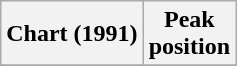<table class="wikitable sortable plainrowheaders">
<tr>
<th>Chart (1991)</th>
<th>Peak<br>position</th>
</tr>
<tr>
</tr>
</table>
